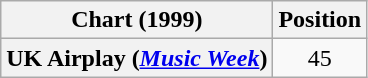<table class="wikitable plainrowheaders" style="text-align:center">
<tr>
<th>Chart (1999)</th>
<th>Position</th>
</tr>
<tr>
<th scope="row">UK Airplay (<em><a href='#'>Music Week</a></em>)</th>
<td>45</td>
</tr>
</table>
